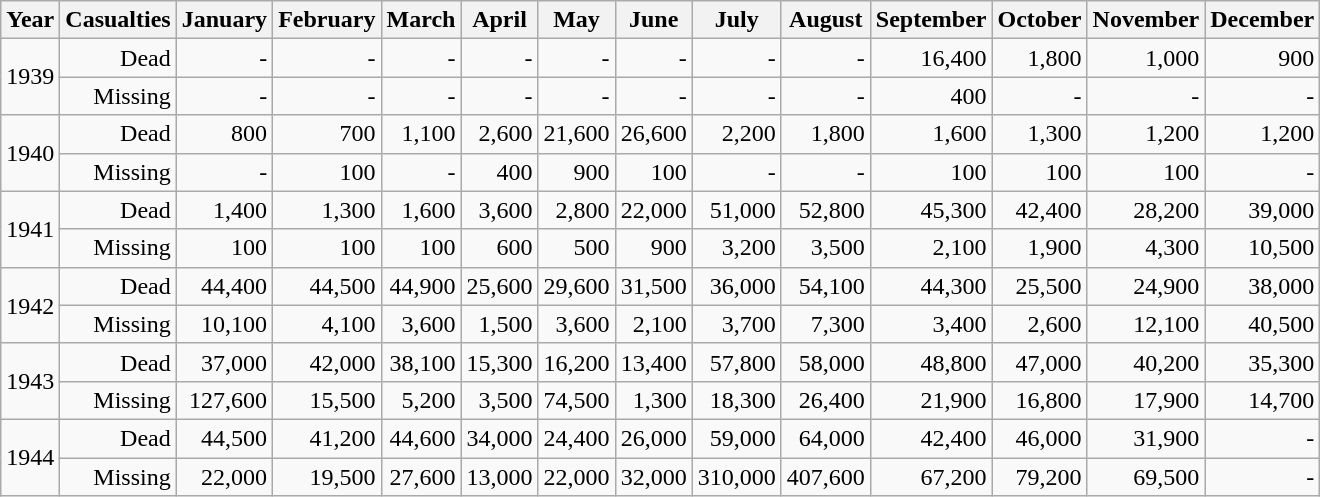<table class="wikitable"  style="text-align: right;">
<tr>
<th>Year</th>
<th>Casualties</th>
<th>January</th>
<th>February</th>
<th>March</th>
<th>April</th>
<th>May</th>
<th>June</th>
<th>July</th>
<th>August</th>
<th>September</th>
<th>October</th>
<th>November</th>
<th>December</th>
</tr>
<tr>
<td style="text-align: left;" rowspan =2>1939</td>
<td>Dead</td>
<td>-</td>
<td>-</td>
<td>-</td>
<td>-</td>
<td>-</td>
<td>-</td>
<td>-</td>
<td>-</td>
<td>16,400</td>
<td>1,800</td>
<td>1,000</td>
<td>900</td>
</tr>
<tr>
<td>Missing</td>
<td>-</td>
<td>-</td>
<td>-</td>
<td>-</td>
<td>-</td>
<td>-</td>
<td>-</td>
<td>-</td>
<td>400</td>
<td>-</td>
<td>-</td>
<td>-</td>
</tr>
<tr>
<td style="text-align: left;" rowspan =2>1940</td>
<td>Dead</td>
<td>800</td>
<td>700</td>
<td>1,100</td>
<td>2,600</td>
<td>21,600</td>
<td>26,600</td>
<td>2,200</td>
<td>1,800</td>
<td>1,600</td>
<td>1,300</td>
<td>1,200</td>
<td>1,200</td>
</tr>
<tr>
<td>Missing</td>
<td>-</td>
<td>100</td>
<td>-</td>
<td>400</td>
<td>900</td>
<td>100</td>
<td>-</td>
<td>-</td>
<td>100</td>
<td>100</td>
<td>100</td>
<td>-</td>
</tr>
<tr>
<td style="text-align: left;" rowspan =2>1941</td>
<td>Dead</td>
<td>1,400</td>
<td>1,300</td>
<td>1,600</td>
<td>3,600</td>
<td>2,800</td>
<td>22,000</td>
<td>51,000</td>
<td>52,800</td>
<td>45,300</td>
<td>42,400</td>
<td>28,200</td>
<td>39,000</td>
</tr>
<tr>
<td>Missing</td>
<td>100</td>
<td>100</td>
<td>100</td>
<td>600</td>
<td>500</td>
<td>900</td>
<td>3,200</td>
<td>3,500</td>
<td>2,100</td>
<td>1,900</td>
<td>4,300</td>
<td>10,500</td>
</tr>
<tr>
<td style="text-align: left;" rowspan =2>1942</td>
<td>Dead</td>
<td>44,400</td>
<td>44,500</td>
<td>44,900</td>
<td>25,600</td>
<td>29,600</td>
<td>31,500</td>
<td>36,000</td>
<td>54,100</td>
<td>44,300</td>
<td>25,500</td>
<td>24,900</td>
<td>38,000</td>
</tr>
<tr>
<td>Missing</td>
<td>10,100</td>
<td>4,100</td>
<td>3,600</td>
<td>1,500</td>
<td>3,600</td>
<td>2,100</td>
<td>3,700</td>
<td>7,300</td>
<td>3,400</td>
<td>2,600</td>
<td>12,100</td>
<td>40,500</td>
</tr>
<tr>
<td style="text-align: left;" rowspan =2>1943</td>
<td>Dead</td>
<td>37,000</td>
<td>42,000</td>
<td>38,100</td>
<td>15,300</td>
<td>16,200</td>
<td>13,400</td>
<td>57,800</td>
<td>58,000</td>
<td>48,800</td>
<td>47,000</td>
<td>40,200</td>
<td>35,300</td>
</tr>
<tr>
<td>Missing</td>
<td>127,600</td>
<td>15,500</td>
<td>5,200</td>
<td>3,500</td>
<td>74,500</td>
<td>1,300</td>
<td>18,300</td>
<td>26,400</td>
<td>21,900</td>
<td>16,800</td>
<td>17,900</td>
<td>14,700</td>
</tr>
<tr>
<td style="text-align: left;" rowspan =2>1944</td>
<td>Dead</td>
<td>44,500</td>
<td>41,200</td>
<td>44,600</td>
<td>34,000</td>
<td>24,400</td>
<td>26,000</td>
<td>59,000</td>
<td>64,000</td>
<td>42,400</td>
<td>46,000</td>
<td>31,900</td>
<td>-</td>
</tr>
<tr>
<td>Missing</td>
<td>22,000</td>
<td>19,500</td>
<td>27,600</td>
<td>13,000</td>
<td>22,000</td>
<td>32,000</td>
<td>310,000</td>
<td>407,600</td>
<td>67,200</td>
<td>79,200</td>
<td>69,500</td>
<td>-</td>
</tr>
</table>
